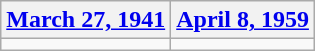<table class=wikitable>
<tr>
<th><a href='#'>March 27, 1941</a></th>
<th><a href='#'>April 8, 1959</a></th>
</tr>
<tr>
<td></td>
<td></td>
</tr>
</table>
